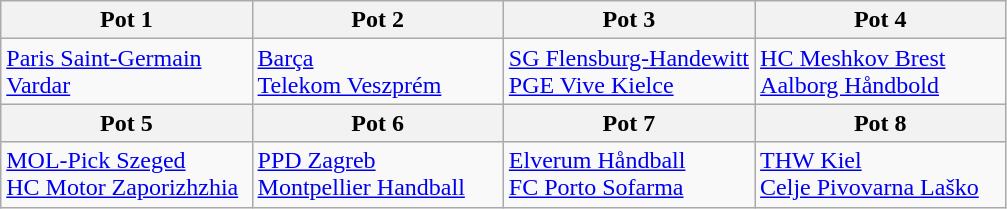<table class="wikitable">
<tr>
<th style="width:25%;">Pot 1</th>
<th style="width:25%;">Pot 2</th>
<th style="width:25%;">Pot 3</th>
<th style="width:25%;">Pot 4</th>
</tr>
<tr>
<td valign="top"> <a href='#'>Paris Saint-Germain</a><br> <a href='#'>Vardar</a></td>
<td valign="top"> <a href='#'>Barça</a><br> <a href='#'>Telekom Veszprém</a></td>
<td valign="top"> <a href='#'>SG Flensburg-Handewitt</a><br> <a href='#'>PGE Vive Kielce</a></td>
<td valign="top"> <a href='#'>HC Meshkov Brest</a><br> <a href='#'>Aalborg Håndbold</a></td>
</tr>
<tr>
<th>Pot 5</th>
<th>Pot 6</th>
<th>Pot 7</th>
<th>Pot 8</th>
</tr>
<tr>
<td valign="top"> <a href='#'>MOL-Pick Szeged</a><br> <a href='#'>HC Motor Zaporizhzhia</a></td>
<td valign="top"> <a href='#'>PPD Zagreb</a><br> <a href='#'>Montpellier Handball</a></td>
<td valign="top"> <a href='#'>Elverum Håndball</a><br> <a href='#'>FC Porto Sofarma</a></td>
<td valign="top"> <a href='#'>THW Kiel</a><br> <a href='#'>Celje Pivovarna Laško</a></td>
</tr>
</table>
